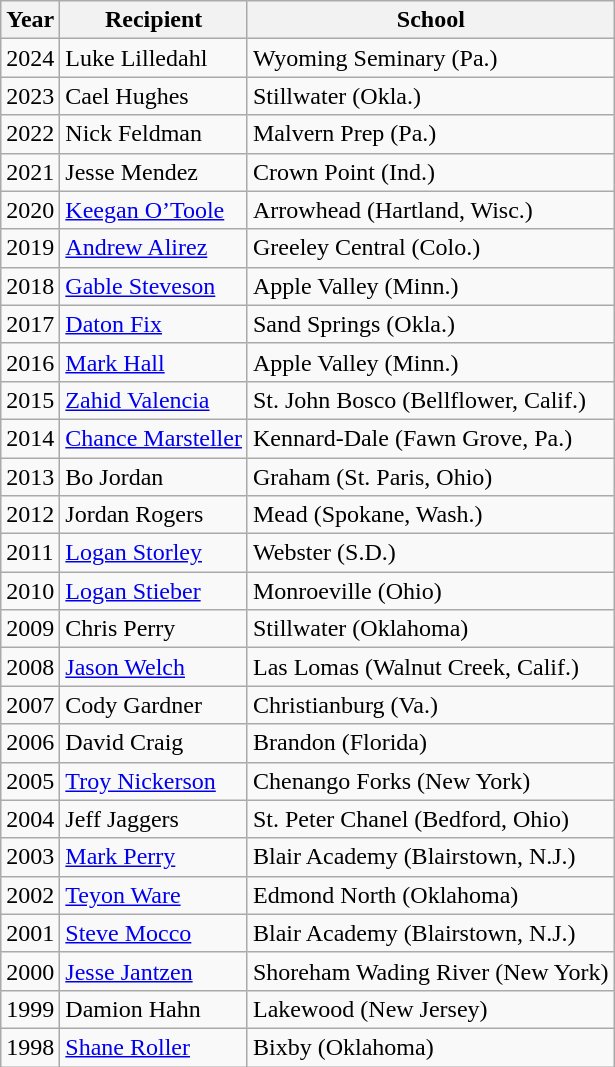<table class="wikitable">
<tr>
<th>Year</th>
<th>Recipient</th>
<th>School</th>
</tr>
<tr>
<td>2024</td>
<td>Luke Lilledahl</td>
<td>Wyoming Seminary (Pa.)</td>
</tr>
<tr>
<td>2023</td>
<td>Cael Hughes</td>
<td>Stillwater (Okla.)</td>
</tr>
<tr>
<td>2022</td>
<td>Nick Feldman</td>
<td>Malvern Prep (Pa.)</td>
</tr>
<tr>
<td>2021</td>
<td>Jesse Mendez</td>
<td>Crown Point (Ind.)</td>
</tr>
<tr>
<td>2020</td>
<td><a href='#'>Keegan O’Toole</a></td>
<td>Arrowhead (Hartland, Wisc.)</td>
</tr>
<tr>
<td>2019</td>
<td><a href='#'>Andrew Alirez</a></td>
<td>Greeley Central (Colo.)</td>
</tr>
<tr>
<td>2018</td>
<td><a href='#'>Gable Steveson</a></td>
<td>Apple Valley (Minn.)</td>
</tr>
<tr>
<td>2017</td>
<td><a href='#'>Daton Fix</a></td>
<td>Sand Springs (Okla.)</td>
</tr>
<tr>
<td>2016</td>
<td><a href='#'>Mark Hall</a></td>
<td>Apple Valley (Minn.)</td>
</tr>
<tr>
<td>2015</td>
<td><a href='#'>Zahid Valencia</a></td>
<td>St. John Bosco (Bellflower, Calif.)</td>
</tr>
<tr>
<td>2014</td>
<td><a href='#'>Chance Marsteller</a></td>
<td>Kennard-Dale (Fawn Grove, Pa.)</td>
</tr>
<tr>
<td>2013</td>
<td>Bo Jordan</td>
<td>Graham (St. Paris, Ohio)</td>
</tr>
<tr>
<td>2012</td>
<td>Jordan Rogers</td>
<td>Mead (Spokane, Wash.)</td>
</tr>
<tr>
<td>2011</td>
<td><a href='#'>Logan Storley</a></td>
<td>Webster (S.D.)</td>
</tr>
<tr>
<td>2010</td>
<td><a href='#'>Logan Stieber</a></td>
<td>Monroeville (Ohio)</td>
</tr>
<tr>
<td>2009</td>
<td>Chris Perry</td>
<td>Stillwater (Oklahoma)</td>
</tr>
<tr>
<td>2008</td>
<td><a href='#'>Jason Welch</a></td>
<td>Las Lomas (Walnut Creek, Calif.)</td>
</tr>
<tr>
<td>2007</td>
<td>Cody Gardner</td>
<td>Christianburg (Va.)</td>
</tr>
<tr>
<td>2006</td>
<td>David Craig</td>
<td>Brandon (Florida)</td>
</tr>
<tr>
<td>2005</td>
<td><a href='#'>Troy Nickerson</a></td>
<td>Chenango Forks (New York)</td>
</tr>
<tr>
<td>2004</td>
<td>Jeff Jaggers</td>
<td>St. Peter Chanel (Bedford, Ohio)</td>
</tr>
<tr>
<td>2003</td>
<td><a href='#'>Mark Perry</a></td>
<td>Blair Academy (Blairstown, N.J.)</td>
</tr>
<tr>
<td>2002</td>
<td><a href='#'>Teyon Ware</a></td>
<td>Edmond North (Oklahoma)</td>
</tr>
<tr>
<td>2001</td>
<td><a href='#'>Steve Mocco</a></td>
<td>Blair Academy (Blairstown, N.J.)</td>
</tr>
<tr>
<td>2000</td>
<td><a href='#'>Jesse Jantzen</a></td>
<td>Shoreham Wading River (New York)</td>
</tr>
<tr>
<td>1999</td>
<td>Damion Hahn</td>
<td>Lakewood (New Jersey)</td>
</tr>
<tr>
<td>1998</td>
<td><a href='#'>Shane Roller</a></td>
<td>Bixby (Oklahoma)</td>
</tr>
</table>
